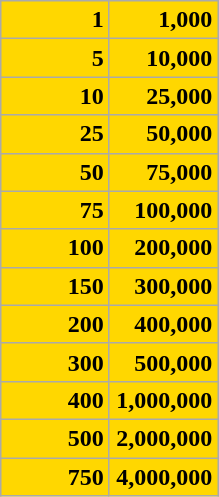<table class="wikitable" style="background: gold; text-align: right">
<tr>
<td width=65px><strong>1</strong></td>
<td width=65px><strong>1,000</strong></td>
</tr>
<tr>
<td><strong>5</strong></td>
<td><strong>10,000</strong></td>
</tr>
<tr>
<td><strong>10</strong></td>
<td><strong>25,000</strong></td>
</tr>
<tr>
<td><strong>25</strong></td>
<td><strong>50,000</strong></td>
</tr>
<tr>
<td><strong>50</strong></td>
<td><strong>75,000</strong></td>
</tr>
<tr>
<td><strong>75</strong></td>
<td><strong>100,000</strong></td>
</tr>
<tr>
<td><strong>100</strong></td>
<td><strong>200,000</strong></td>
</tr>
<tr>
<td><strong>150</strong></td>
<td><strong>300,000</strong></td>
</tr>
<tr>
<td><strong>200</strong></td>
<td><strong>400,000</strong></td>
</tr>
<tr>
<td><strong>300</strong></td>
<td><strong>500,000</strong></td>
</tr>
<tr>
<td><strong>400</strong></td>
<td><strong>1,000,000</strong></td>
</tr>
<tr>
<td><strong>500</strong></td>
<td><strong>2,000,000</strong></td>
</tr>
<tr>
<td><strong>750</strong></td>
<td><strong>4,000,000</strong></td>
</tr>
</table>
